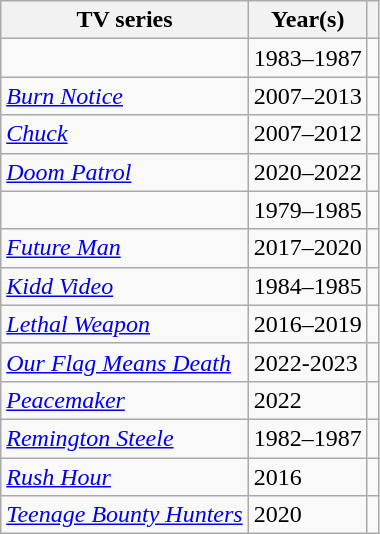<table class="wikitable sortable" border="1" >
<tr>
<th scope="col">TV series</th>
<th scope="col">Year(s)</th>
<th scope="col" class="unsortable" style=white-space:nowrap></th>
</tr>
<tr>
<td><em></em></td>
<td>1983–1987</td>
<td></td>
</tr>
<tr>
<td><em><a href='#'>Burn Notice</a></em></td>
<td>2007–2013</td>
<td></td>
</tr>
<tr>
<td><em><a href='#'>Chuck</a></em></td>
<td>2007–2012</td>
<td></td>
</tr>
<tr>
<td><em><a href='#'>Doom Patrol</a></em></td>
<td>2020–2022</td>
<td></td>
</tr>
<tr>
<td><em></em></td>
<td>1979–1985</td>
<td></td>
</tr>
<tr>
<td><em><a href='#'>Future Man</a></em></td>
<td>2017–2020</td>
<td></td>
</tr>
<tr>
<td><em><a href='#'>Kidd Video</a></em></td>
<td>1984–1985</td>
<td></td>
</tr>
<tr>
<td><em><a href='#'>Lethal Weapon</a></em></td>
<td>2016–2019</td>
<td></td>
</tr>
<tr>
<td><em><a href='#'>Our Flag Means Death</a></em></td>
<td>2022-2023</td>
<td></td>
</tr>
<tr>
<td><em><a href='#'>Peacemaker</a></em></td>
<td>2022</td>
<td></td>
</tr>
<tr>
<td><em><a href='#'>Remington Steele</a></em></td>
<td>1982–1987</td>
<td></td>
</tr>
<tr>
<td><em><a href='#'>Rush Hour</a></em></td>
<td>2016</td>
<td></td>
</tr>
<tr>
<td><em><a href='#'>Teenage Bounty Hunters</a></em></td>
<td>2020</td>
<td></td>
</tr>
</table>
